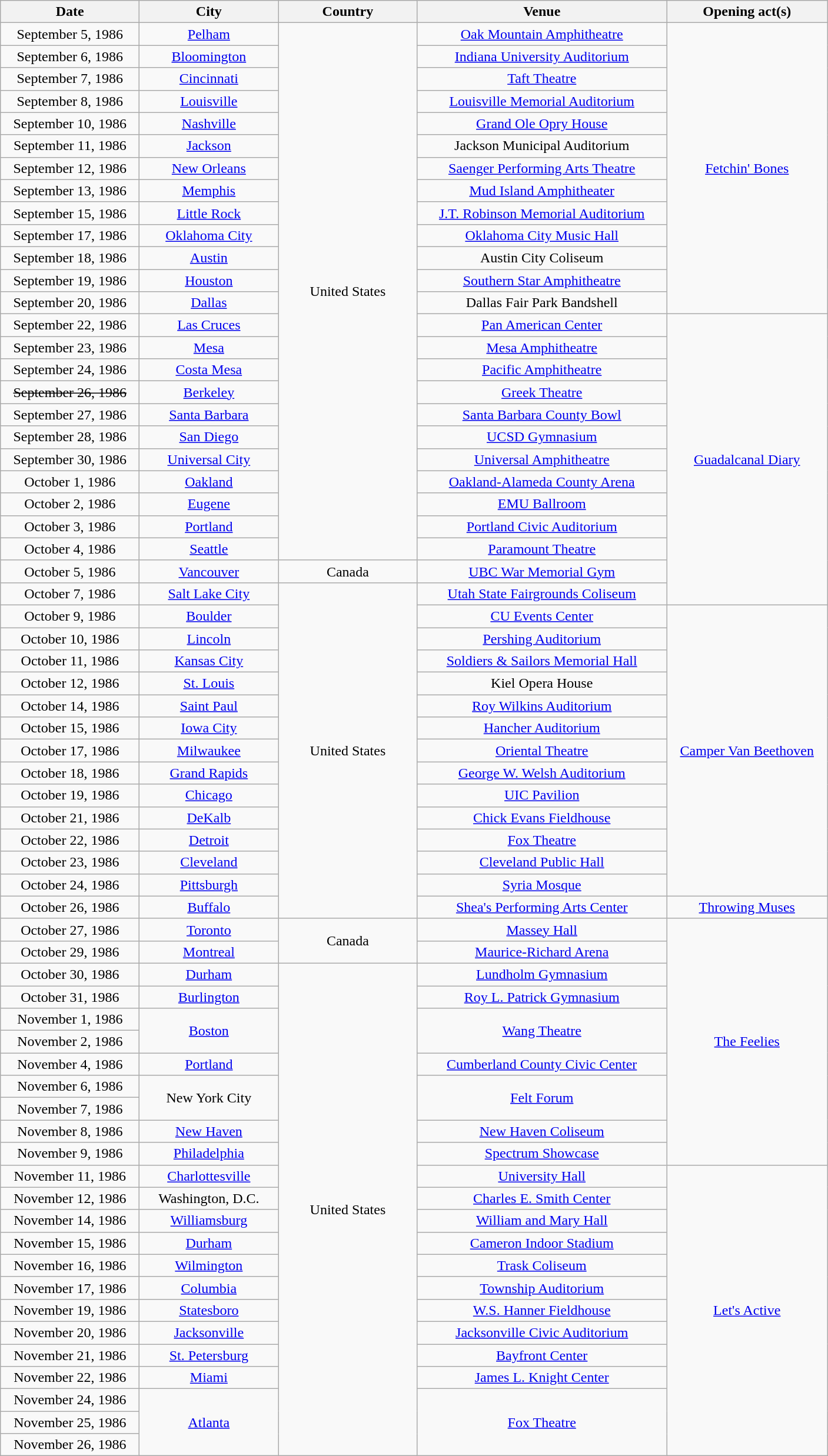<table class="wikitable" style="text-align:center;">
<tr>
<th width="150">Date</th>
<th width="150">City</th>
<th width="150">Country</th>
<th width="275">Venue</th>
<th width="175">Opening act(s)</th>
</tr>
<tr>
<td>September 5, 1986</td>
<td><a href='#'>Pelham</a></td>
<td rowspan="24">United States</td>
<td><a href='#'>Oak Mountain Amphitheatre</a></td>
<td rowspan="13"><a href='#'>Fetchin' Bones</a></td>
</tr>
<tr>
<td>September 6, 1986</td>
<td><a href='#'>Bloomington</a></td>
<td><a href='#'>Indiana University Auditorium</a></td>
</tr>
<tr>
<td>September 7, 1986</td>
<td><a href='#'>Cincinnati</a></td>
<td><a href='#'>Taft Theatre</a></td>
</tr>
<tr>
<td>September 8, 1986</td>
<td><a href='#'>Louisville</a></td>
<td><a href='#'>Louisville Memorial Auditorium</a></td>
</tr>
<tr>
<td>September 10, 1986</td>
<td><a href='#'>Nashville</a></td>
<td><a href='#'>Grand Ole Opry House</a></td>
</tr>
<tr>
<td>September 11, 1986</td>
<td><a href='#'>Jackson</a></td>
<td>Jackson Municipal Auditorium</td>
</tr>
<tr>
<td>September 12, 1986</td>
<td><a href='#'>New Orleans</a></td>
<td><a href='#'>Saenger Performing Arts Theatre</a></td>
</tr>
<tr>
<td>September 13, 1986</td>
<td><a href='#'>Memphis</a></td>
<td><a href='#'>Mud Island Amphitheater</a></td>
</tr>
<tr>
<td>September 15, 1986</td>
<td><a href='#'>Little Rock</a></td>
<td><a href='#'>J.T. Robinson Memorial Auditorium</a></td>
</tr>
<tr>
<td>September 17, 1986</td>
<td><a href='#'>Oklahoma City</a></td>
<td><a href='#'>Oklahoma City Music Hall</a></td>
</tr>
<tr>
<td>September 18, 1986</td>
<td><a href='#'>Austin</a></td>
<td>Austin City Coliseum</td>
</tr>
<tr>
<td>September 19, 1986</td>
<td><a href='#'>Houston</a></td>
<td><a href='#'>Southern Star Amphitheatre</a></td>
</tr>
<tr>
<td>September 20, 1986</td>
<td><a href='#'>Dallas</a></td>
<td>Dallas Fair Park Bandshell</td>
</tr>
<tr>
<td>September 22, 1986</td>
<td><a href='#'>Las Cruces</a></td>
<td><a href='#'>Pan American Center</a></td>
<td rowspan="13"><a href='#'>Guadalcanal Diary</a></td>
</tr>
<tr>
<td>September 23, 1986</td>
<td><a href='#'>Mesa</a></td>
<td><a href='#'>Mesa Amphitheatre</a></td>
</tr>
<tr>
<td>September 24, 1986</td>
<td><a href='#'>Costa Mesa</a></td>
<td><a href='#'>Pacific Amphitheatre</a></td>
</tr>
<tr>
<td><s>September 26, 1986</s></td>
<td><a href='#'>Berkeley</a></td>
<td><a href='#'>Greek Theatre</a></td>
</tr>
<tr>
<td>September 27, 1986</td>
<td><a href='#'>Santa Barbara</a></td>
<td><a href='#'>Santa Barbara County Bowl</a></td>
</tr>
<tr>
<td>September 28, 1986</td>
<td><a href='#'>San Diego</a></td>
<td><a href='#'>UCSD Gymnasium</a></td>
</tr>
<tr>
<td>September 30, 1986</td>
<td><a href='#'>Universal City</a></td>
<td><a href='#'>Universal Amphitheatre</a></td>
</tr>
<tr>
<td>October 1, 1986</td>
<td><a href='#'>Oakland</a></td>
<td><a href='#'>Oakland-Alameda County Arena</a></td>
</tr>
<tr>
<td>October 2, 1986</td>
<td><a href='#'>Eugene</a></td>
<td><a href='#'>EMU Ballroom</a></td>
</tr>
<tr>
<td>October 3, 1986</td>
<td><a href='#'>Portland</a></td>
<td><a href='#'>Portland Civic Auditorium</a></td>
</tr>
<tr>
<td>October 4, 1986</td>
<td><a href='#'>Seattle</a></td>
<td><a href='#'>Paramount Theatre</a></td>
</tr>
<tr>
<td>October 5, 1986</td>
<td><a href='#'>Vancouver</a></td>
<td>Canada</td>
<td><a href='#'>UBC War Memorial Gym</a></td>
</tr>
<tr>
<td>October 7, 1986</td>
<td><a href='#'>Salt Lake City</a></td>
<td rowspan="15">United States</td>
<td><a href='#'>Utah State Fairgrounds Coliseum</a></td>
</tr>
<tr>
<td>October 9, 1986</td>
<td><a href='#'>Boulder</a></td>
<td><a href='#'>CU Events Center</a></td>
<td rowspan="13"><a href='#'>Camper Van Beethoven</a></td>
</tr>
<tr>
<td>October 10, 1986</td>
<td><a href='#'>Lincoln</a></td>
<td><a href='#'>Pershing Auditorium</a></td>
</tr>
<tr>
<td>October 11, 1986</td>
<td><a href='#'>Kansas City</a></td>
<td><a href='#'>Soldiers & Sailors Memorial Hall</a></td>
</tr>
<tr>
<td>October 12, 1986</td>
<td><a href='#'>St. Louis</a></td>
<td>Kiel Opera House</td>
</tr>
<tr>
<td>October 14, 1986</td>
<td><a href='#'>Saint Paul</a></td>
<td><a href='#'>Roy Wilkins Auditorium</a></td>
</tr>
<tr>
<td>October 15, 1986</td>
<td><a href='#'>Iowa City</a></td>
<td><a href='#'>Hancher Auditorium</a></td>
</tr>
<tr>
<td>October 17, 1986</td>
<td><a href='#'>Milwaukee</a></td>
<td><a href='#'>Oriental Theatre</a></td>
</tr>
<tr>
<td>October 18, 1986</td>
<td><a href='#'>Grand Rapids</a></td>
<td><a href='#'>George W. Welsh Auditorium</a></td>
</tr>
<tr>
<td>October 19, 1986</td>
<td><a href='#'>Chicago</a></td>
<td><a href='#'>UIC Pavilion</a></td>
</tr>
<tr>
<td>October 21, 1986</td>
<td><a href='#'>DeKalb</a></td>
<td><a href='#'>Chick Evans Fieldhouse</a></td>
</tr>
<tr>
<td>October 22, 1986</td>
<td><a href='#'>Detroit</a></td>
<td><a href='#'>Fox Theatre</a></td>
</tr>
<tr>
<td>October 23, 1986</td>
<td><a href='#'>Cleveland</a></td>
<td><a href='#'>Cleveland Public Hall</a></td>
</tr>
<tr>
<td>October 24, 1986</td>
<td><a href='#'>Pittsburgh</a></td>
<td><a href='#'>Syria Mosque</a></td>
</tr>
<tr>
<td>October 26, 1986</td>
<td><a href='#'>Buffalo</a></td>
<td><a href='#'>Shea's Performing Arts Center</a></td>
<td><a href='#'>Throwing Muses</a></td>
</tr>
<tr>
<td>October 27, 1986</td>
<td><a href='#'>Toronto</a></td>
<td rowspan="2">Canada</td>
<td><a href='#'>Massey Hall</a></td>
<td rowspan="11"><a href='#'>The Feelies</a></td>
</tr>
<tr>
<td>October 29, 1986</td>
<td><a href='#'>Montreal</a></td>
<td><a href='#'>Maurice-Richard Arena</a></td>
</tr>
<tr>
<td>October 30, 1986</td>
<td><a href='#'>Durham</a></td>
<td rowspan="22">United States</td>
<td><a href='#'>Lundholm Gymnasium</a></td>
</tr>
<tr>
<td>October 31, 1986</td>
<td><a href='#'>Burlington</a></td>
<td><a href='#'>Roy L. Patrick Gymnasium</a></td>
</tr>
<tr>
<td>November 1, 1986</td>
<td rowspan="2"><a href='#'>Boston</a></td>
<td rowspan="2"><a href='#'>Wang Theatre</a></td>
</tr>
<tr>
<td>November 2, 1986</td>
</tr>
<tr>
<td>November 4, 1986</td>
<td><a href='#'>Portland</a></td>
<td><a href='#'>Cumberland County Civic Center</a></td>
</tr>
<tr>
<td>November 6, 1986</td>
<td rowspan="2">New York City</td>
<td rowspan="2"><a href='#'>Felt Forum</a></td>
</tr>
<tr>
<td>November 7, 1986</td>
</tr>
<tr>
<td>November 8, 1986</td>
<td><a href='#'>New Haven</a></td>
<td><a href='#'>New Haven Coliseum</a></td>
</tr>
<tr>
<td>November 9, 1986</td>
<td><a href='#'>Philadelphia</a></td>
<td><a href='#'>Spectrum Showcase</a></td>
</tr>
<tr>
<td>November 11, 1986</td>
<td><a href='#'>Charlottesville</a></td>
<td><a href='#'>University Hall</a></td>
<td rowspan="13"><a href='#'>Let's Active</a></td>
</tr>
<tr>
<td>November 12, 1986</td>
<td>Washington, D.C.</td>
<td><a href='#'>Charles E. Smith Center</a></td>
</tr>
<tr>
<td>November 14, 1986</td>
<td><a href='#'>Williamsburg</a></td>
<td><a href='#'>William and Mary Hall</a></td>
</tr>
<tr>
<td>November 15, 1986</td>
<td><a href='#'>Durham</a></td>
<td><a href='#'>Cameron Indoor Stadium</a></td>
</tr>
<tr>
<td>November 16, 1986</td>
<td><a href='#'>Wilmington</a></td>
<td><a href='#'>Trask Coliseum</a></td>
</tr>
<tr>
<td>November 17, 1986</td>
<td><a href='#'>Columbia</a></td>
<td><a href='#'>Township Auditorium</a></td>
</tr>
<tr>
<td>November 19, 1986</td>
<td><a href='#'>Statesboro</a></td>
<td><a href='#'>W.S. Hanner Fieldhouse</a></td>
</tr>
<tr>
<td>November 20, 1986</td>
<td><a href='#'>Jacksonville</a></td>
<td><a href='#'>Jacksonville Civic Auditorium</a></td>
</tr>
<tr>
<td>November 21, 1986</td>
<td><a href='#'>St. Petersburg</a></td>
<td><a href='#'>Bayfront Center</a></td>
</tr>
<tr>
<td>November 22, 1986</td>
<td><a href='#'>Miami</a></td>
<td><a href='#'>James L. Knight Center</a></td>
</tr>
<tr>
<td>November 24, 1986</td>
<td rowspan="3"><a href='#'>Atlanta</a></td>
<td rowspan="3"><a href='#'>Fox Theatre</a></td>
</tr>
<tr>
<td>November 25, 1986</td>
</tr>
<tr>
<td>November 26, 1986</td>
</tr>
</table>
